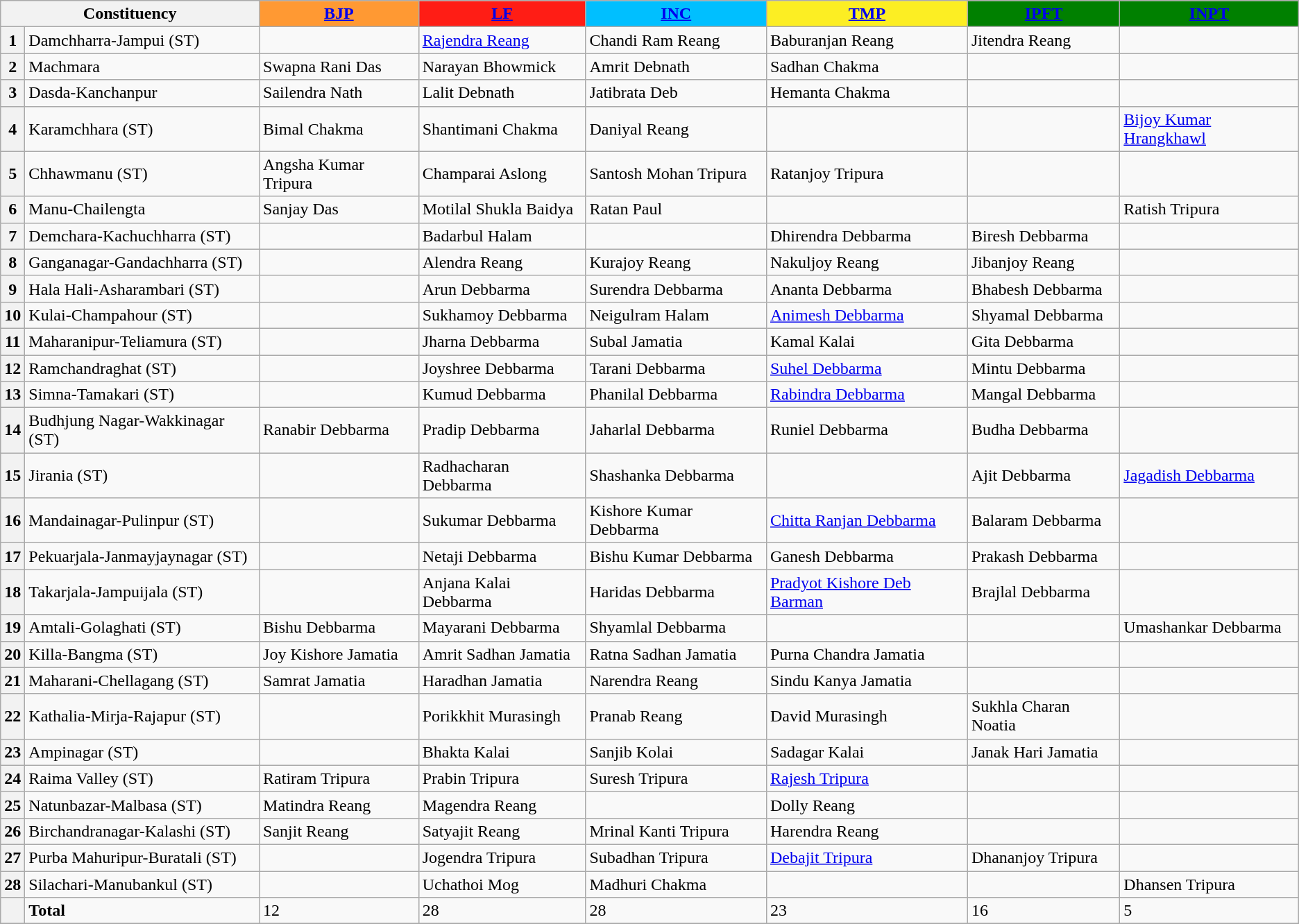<table class="wikitable">
<tr>
<th colspan="2">Constituency</th>
<th colspan="1" style="background:#FF9933; color:white;"><a href='#'><span><strong>BJP</strong></span></a></th>
<th colspan="1" style="background:#FF1D15; color:white;"><a href='#'><span><strong>LF</strong></span></a></th>
<th colspan="1" style="background:#00BFFF; color:white;"><a href='#'><span><strong>INC</strong></span></a></th>
<th colspan="1" style="background:#FCEE23; color:white;"><a href='#'><span><strong>TMP</strong></span></a></th>
<th colspan="1" style="background:#008000; color:white;"><a href='#'><span><strong>IPFT</strong></span></a></th>
<th colspan="1" style="background:Green; color:white;"><a href='#'><span><strong>INPT</strong></span></a></th>
</tr>
<tr>
<th>1</th>
<td>Damchharra-Jampui (ST)</td>
<td></td>
<td><a href='#'>Rajendra Reang</a></td>
<td>Chandi Ram Reang</td>
<td>Baburanjan Reang</td>
<td>Jitendra Reang</td>
<td></td>
</tr>
<tr>
<th>2</th>
<td>Machmara</td>
<td>Swapna Rani Das</td>
<td>Narayan Bhowmick</td>
<td>Amrit Debnath</td>
<td>Sadhan Chakma</td>
<td></td>
<td></td>
</tr>
<tr>
<th>3</th>
<td>Dasda-Kanchanpur</td>
<td>Sailendra Nath</td>
<td>Lalit Debnath</td>
<td>Jatibrata Deb</td>
<td>Hemanta Chakma</td>
<td></td>
<td></td>
</tr>
<tr>
<th>4</th>
<td>Karamchhara (ST)</td>
<td>Bimal Chakma</td>
<td>Shantimani Chakma</td>
<td>Daniyal Reang</td>
<td></td>
<td></td>
<td><a href='#'>Bijoy Kumar Hrangkhawl</a></td>
</tr>
<tr>
<th>5</th>
<td>Chhawmanu (ST)</td>
<td>Angsha Kumar Tripura</td>
<td>Champarai Aslong</td>
<td>Santosh Mohan Tripura</td>
<td>Ratanjoy Tripura</td>
<td></td>
<td></td>
</tr>
<tr>
<th>6</th>
<td>Manu-Chailengta</td>
<td>Sanjay Das</td>
<td>Motilal Shukla Baidya</td>
<td>Ratan Paul</td>
<td></td>
<td></td>
<td>Ratish Tripura</td>
</tr>
<tr>
<th>7</th>
<td>Demchara-Kachuchharra (ST)</td>
<td></td>
<td>Badarbul Halam</td>
<td></td>
<td>Dhirendra Debbarma</td>
<td>Biresh Debbarma</td>
<td></td>
</tr>
<tr>
<th>8</th>
<td>Ganganagar-Gandachharra (ST)</td>
<td></td>
<td>Alendra Reang</td>
<td>Kurajoy Reang</td>
<td>Nakuljoy Reang</td>
<td>Jibanjoy Reang</td>
<td></td>
</tr>
<tr>
<th>9</th>
<td>Hala Hali-Asharambari (ST)</td>
<td></td>
<td>Arun Debbarma</td>
<td>Surendra Debbarma</td>
<td>Ananta Debbarma</td>
<td>Bhabesh Debbarma</td>
<td></td>
</tr>
<tr>
<th>10</th>
<td>Kulai-Champahour (ST)</td>
<td></td>
<td>Sukhamoy Debbarma</td>
<td>Neigulram Halam</td>
<td><a href='#'>Animesh Debbarma</a></td>
<td>Shyamal Debbarma</td>
<td></td>
</tr>
<tr>
<th>11</th>
<td>Maharanipur-Teliamura (ST)</td>
<td></td>
<td>Jharna Debbarma</td>
<td>Subal Jamatia</td>
<td>Kamal Kalai</td>
<td>Gita Debbarma</td>
<td></td>
</tr>
<tr>
<th>12</th>
<td>Ramchandraghat (ST)</td>
<td></td>
<td>Joyshree Debbarma</td>
<td>Tarani Debbarma</td>
<td><a href='#'>Suhel Debbarma</a></td>
<td>Mintu Debbarma</td>
<td></td>
</tr>
<tr>
<th>13</th>
<td>Simna-Tamakari (ST)</td>
<td></td>
<td>Kumud Debbarma</td>
<td>Phanilal Debbarma</td>
<td><a href='#'>Rabindra Debbarma</a></td>
<td>Mangal Debbarma</td>
<td></td>
</tr>
<tr>
<th>14</th>
<td>Budhjung Nagar-Wakkinagar (ST)</td>
<td>Ranabir Debbarma</td>
<td>Pradip Debbarma</td>
<td>Jaharlal Debbarma</td>
<td>Runiel Debbarma</td>
<td>Budha Debbarma</td>
<td></td>
</tr>
<tr>
<th>15</th>
<td>Jirania (ST)</td>
<td></td>
<td>Radhacharan Debbarma</td>
<td>Shashanka Debbarma</td>
<td></td>
<td>Ajit Debbarma</td>
<td><a href='#'>Jagadish Debbarma</a></td>
</tr>
<tr>
<th>16</th>
<td>Mandainagar-Pulinpur (ST)</td>
<td></td>
<td>Sukumar Debbarma</td>
<td>Kishore Kumar Debbarma</td>
<td><a href='#'>Chitta Ranjan Debbarma</a></td>
<td>Balaram Debbarma</td>
<td></td>
</tr>
<tr>
<th>17</th>
<td>Pekuarjala-Janmayjaynagar (ST)</td>
<td></td>
<td>Netaji Debbarma</td>
<td>Bishu Kumar Debbarma</td>
<td>Ganesh Debbarma</td>
<td>Prakash Debbarma</td>
<td></td>
</tr>
<tr>
<th>18</th>
<td>Takarjala-Jampuijala (ST)</td>
<td></td>
<td>Anjana Kalai Debbarma</td>
<td>Haridas Debbarma</td>
<td><a href='#'>Pradyot Kishore Deb Barman</a></td>
<td>Brajlal Debbarma</td>
<td></td>
</tr>
<tr>
<th>19</th>
<td>Amtali-Golaghati (ST)</td>
<td>Bishu Debbarma</td>
<td>Mayarani Debbarma</td>
<td>Shyamlal Debbarma</td>
<td></td>
<td></td>
<td>Umashankar Debbarma</td>
</tr>
<tr>
<th>20</th>
<td>Killa-Bangma (ST)</td>
<td>Joy Kishore Jamatia</td>
<td>Amrit Sadhan Jamatia</td>
<td>Ratna Sadhan Jamatia</td>
<td>Purna Chandra Jamatia</td>
<td></td>
<td></td>
</tr>
<tr>
<th>21</th>
<td>Maharani-Chellagang (ST)</td>
<td>Samrat Jamatia</td>
<td>Haradhan Jamatia</td>
<td>Narendra Reang</td>
<td>Sindu Kanya Jamatia</td>
<td></td>
<td></td>
</tr>
<tr>
<th>22</th>
<td>Kathalia-Mirja-Rajapur (ST)</td>
<td></td>
<td>Porikkhit Murasingh</td>
<td>Pranab Reang</td>
<td>David Murasingh</td>
<td>Sukhla Charan Noatia</td>
<td></td>
</tr>
<tr>
<th>23</th>
<td>Ampinagar (ST)</td>
<td></td>
<td>Bhakta Kalai</td>
<td>Sanjib Kolai</td>
<td>Sadagar Kalai</td>
<td>Janak Hari Jamatia</td>
<td></td>
</tr>
<tr>
<th>24</th>
<td>Raima Valley (ST)</td>
<td>Ratiram Tripura</td>
<td>Prabin Tripura</td>
<td>Suresh Tripura</td>
<td><a href='#'>Rajesh Tripura</a></td>
<td></td>
<td></td>
</tr>
<tr>
<th>25</th>
<td>Natunbazar-Malbasa (ST)</td>
<td>Matindra Reang</td>
<td>Magendra Reang</td>
<td></td>
<td>Dolly Reang</td>
<td></td>
<td></td>
</tr>
<tr>
<th>26</th>
<td>Birchandranagar-Kalashi (ST)</td>
<td>Sanjit Reang</td>
<td>Satyajit Reang</td>
<td>Mrinal Kanti Tripura</td>
<td>Harendra Reang</td>
<td></td>
<td></td>
</tr>
<tr>
<th>27</th>
<td>Purba Mahuripur-Buratali (ST)</td>
<td></td>
<td>Jogendra Tripura</td>
<td>Subadhan Tripura</td>
<td><a href='#'>Debajit Tripura</a></td>
<td>Dhananjoy Tripura</td>
<td></td>
</tr>
<tr>
<th>28</th>
<td>Silachari-Manubankul (ST)</td>
<td></td>
<td>Uchathoi Mog</td>
<td>Madhuri Chakma</td>
<td></td>
<td></td>
<td>Dhansen Tripura</td>
</tr>
<tr>
<th></th>
<td><strong>Total</strong></td>
<td>12</td>
<td>28</td>
<td>28</td>
<td>23</td>
<td>16</td>
<td>5</td>
</tr>
<tr>
</tr>
</table>
